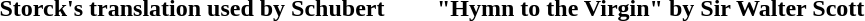<table>
<tr>
<th style="padding-right:2em;">Storck's translation used by Schubert</th>
<th>"Hymn to the Virgin" by Sir Walter Scott</th>
</tr>
<tr>
<td></td>
<td><br></td>
</tr>
</table>
